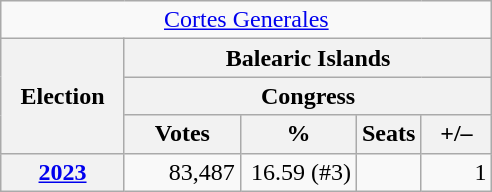<table class="wikitable" style="text-align:right;">
<tr>
<td colspan="5" align="center"><a href='#'>Cortes Generales</a></td>
</tr>
<tr>
<th rowspan="3" width="75">Election</th>
<th colspan="4">Balearic Islands</th>
</tr>
<tr>
<th colspan="4">Congress</th>
</tr>
<tr>
<th width="70">Votes</th>
<th width="70">%</th>
<th>Seats</th>
<th width="40">+/–</th>
</tr>
<tr>
<th><a href='#'>2023</a></th>
<td>83,487</td>
<td>16.59 (#3)</td>
<td></td>
<td>1</td>
</tr>
</table>
